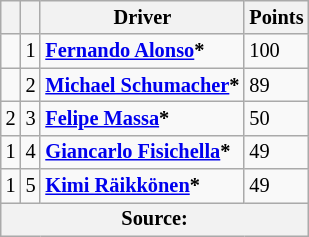<table class="wikitable" style="font-size: 85%;">
<tr>
<th></th>
<th></th>
<th>Driver</th>
<th>Points</th>
</tr>
<tr>
<td></td>
<td align="center">1</td>
<td> <strong><a href='#'>Fernando Alonso</a>*</strong></td>
<td>100</td>
</tr>
<tr>
<td></td>
<td align="center">2</td>
<td> <strong><a href='#'>Michael Schumacher</a>*</strong></td>
<td>89</td>
</tr>
<tr>
<td> 2</td>
<td align="center">3</td>
<td> <strong><a href='#'>Felipe Massa</a>*</strong></td>
<td>50</td>
</tr>
<tr>
<td> 1</td>
<td align="center">4</td>
<td> <strong><a href='#'>Giancarlo Fisichella</a>*</strong></td>
<td>49</td>
</tr>
<tr>
<td> 1</td>
<td align="center">5</td>
<td> <strong><a href='#'>Kimi Räikkönen</a>*</strong></td>
<td>49</td>
</tr>
<tr>
<th colspan=4>Source: </th>
</tr>
</table>
